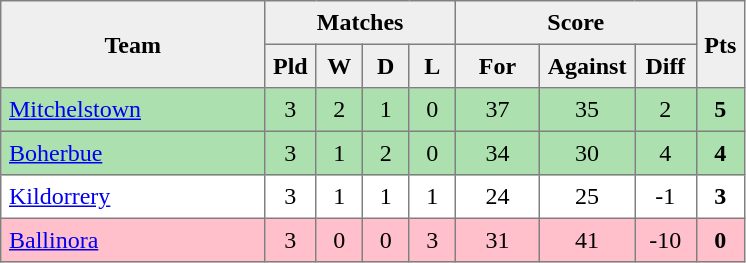<table style=border-collapse:collapse border=1 cellspacing=0 cellpadding=5>
<tr align=center bgcolor=#efefef>
<th rowspan=2 width=165>Team</th>
<th colspan=4>Matches</th>
<th colspan=3>Score</th>
<th rowspan=2width=20>Pts</th>
</tr>
<tr align=center bgcolor=#efefef>
<th width=20>Pld</th>
<th width=20>W</th>
<th width=20>D</th>
<th width=20>L</th>
<th width=45>For</th>
<th width=45>Against</th>
<th width=30>Diff</th>
</tr>
<tr align=center style="background:#ACE1AF;">
<td style="text-align:left;"><a href='#'>Mitchelstown</a></td>
<td>3</td>
<td>2</td>
<td>1</td>
<td>0</td>
<td>37</td>
<td>35</td>
<td>2</td>
<td><strong>5</strong></td>
</tr>
<tr align=center style="background:#ACE1AF;">
<td style="text-align:left;"><a href='#'>Boherbue</a></td>
<td>3</td>
<td>1</td>
<td>2</td>
<td>0</td>
<td>34</td>
<td>30</td>
<td>4</td>
<td><strong>4</strong></td>
</tr>
<tr align=center>
<td style="text-align:left;"><a href='#'>Kildorrery</a></td>
<td>3</td>
<td>1</td>
<td>1</td>
<td>1</td>
<td>24</td>
<td>25</td>
<td>-1</td>
<td><strong>3</strong></td>
</tr>
<tr align=center style="background:#FFC0CB;">
<td style="text-align:left;"><a href='#'>Ballinora</a></td>
<td>3</td>
<td>0</td>
<td>0</td>
<td>3</td>
<td>31</td>
<td>41</td>
<td>-10</td>
<td><strong>0</strong></td>
</tr>
</table>
